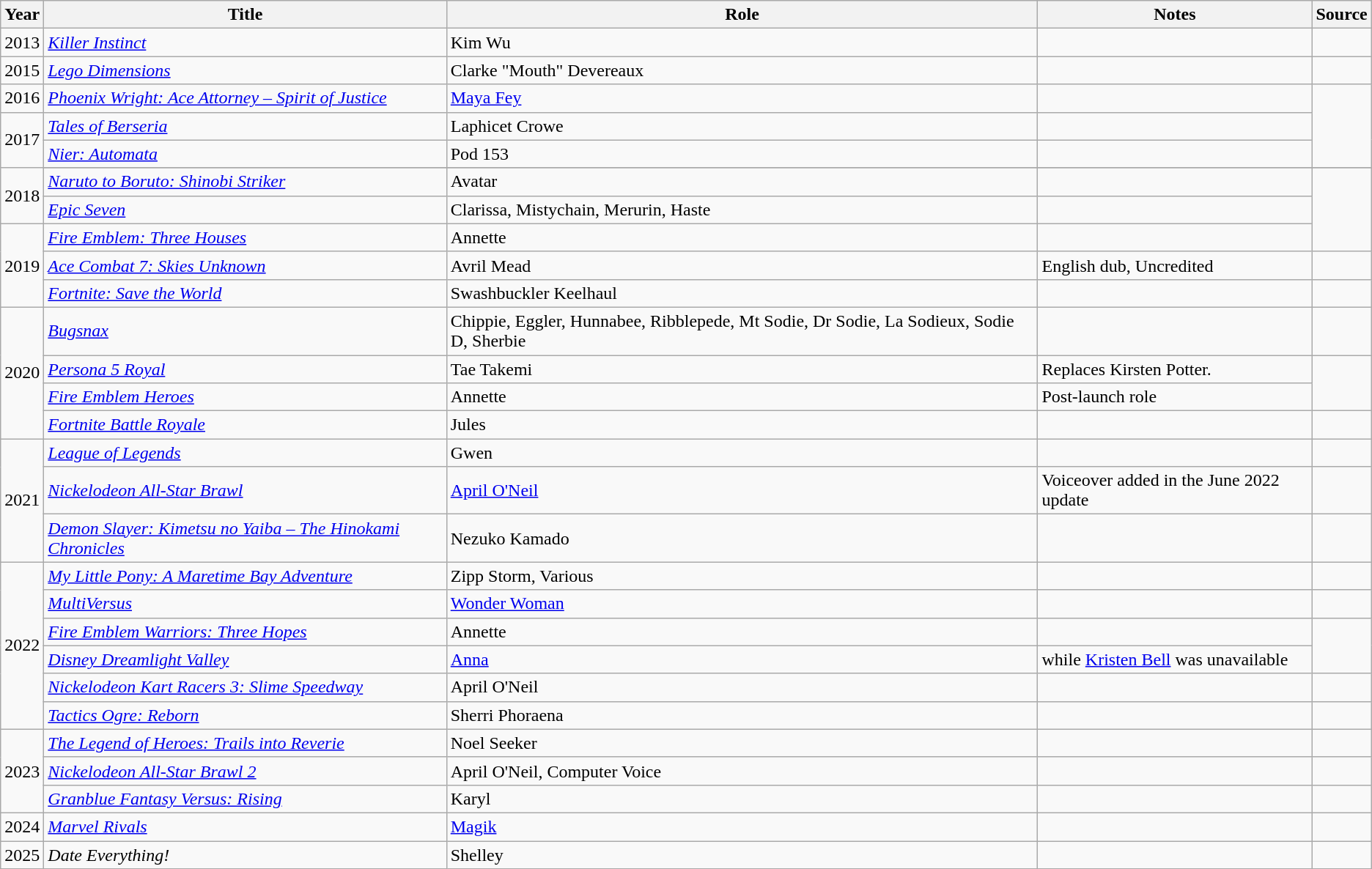<table class="wikitable sortable plainrowheaders">
<tr>
<th>Year</th>
<th>Title</th>
<th>Role</th>
<th class="unsortable">Notes</th>
<th class="unsortable">Source</th>
</tr>
<tr>
<td>2013</td>
<td><em><a href='#'>Killer Instinct</a></em></td>
<td>Kim Wu</td>
<td></td>
<td></td>
</tr>
<tr>
<td>2015</td>
<td><em><a href='#'>Lego Dimensions</a></em></td>
<td>Clarke "Mouth" Devereaux</td>
<td></td>
<td></td>
</tr>
<tr>
<td>2016</td>
<td><em><a href='#'>Phoenix Wright: Ace Attorney – Spirit of Justice</a></em></td>
<td><a href='#'>Maya Fey</a></td>
<td></td>
<td rowspan="3"></td>
</tr>
<tr>
<td rowspan="2">2017</td>
<td><em><a href='#'>Tales of Berseria</a></em></td>
<td>Laphicet Crowe</td>
<td></td>
</tr>
<tr>
<td><em><a href='#'>Nier: Automata</a></em></td>
<td>Pod 153</td>
<td></td>
</tr>
<tr>
<td rowspan="3">2018</td>
</tr>
<tr>
<td><em><a href='#'>Naruto to Boruto: Shinobi Striker</a></em></td>
<td>Avatar</td>
<td></td>
<td rowspan="3"></td>
</tr>
<tr>
<td><em><a href='#'>Epic Seven</a></em></td>
<td>Clarissa, Mistychain, Merurin, Haste</td>
<td></td>
</tr>
<tr>
<td rowspan="3">2019</td>
<td><em><a href='#'>Fire Emblem: Three Houses</a></em></td>
<td>Annette</td>
<td></td>
</tr>
<tr>
<td><em><a href='#'>Ace Combat 7: Skies Unknown</a></em></td>
<td>Avril Mead</td>
<td>English dub, Uncredited</td>
<td></td>
</tr>
<tr>
<td><em><a href='#'>Fortnite: Save the World</a></em></td>
<td>Swashbuckler Keelhaul</td>
<td></td>
<td></td>
</tr>
<tr>
<td rowspan="4">2020</td>
<td><em><a href='#'>Bugsnax</a></em></td>
<td>Chippie, Eggler, Hunnabee, Ribblepede, Mt Sodie, Dr Sodie, La Sodieux, Sodie D, Sherbie</td>
<td></td>
<td></td>
</tr>
<tr>
<td><em><a href='#'>Persona 5 Royal</a></em></td>
<td>Tae Takemi</td>
<td>Replaces Kirsten Potter.</td>
<td rowspan="2"></td>
</tr>
<tr>
<td><em><a href='#'>Fire Emblem Heroes</a></em></td>
<td>Annette</td>
<td>Post-launch role</td>
</tr>
<tr>
<td><em><a href='#'>Fortnite Battle Royale</a></em></td>
<td>Jules</td>
<td></td>
<td></td>
</tr>
<tr>
<td rowspan="3">2021</td>
<td><em><a href='#'>League of Legends</a></em></td>
<td>Gwen</td>
<td></td>
<td></td>
</tr>
<tr>
<td><em><a href='#'>Nickelodeon All-Star Brawl</a></em></td>
<td><a href='#'>April O'Neil</a></td>
<td>Voiceover added in the June 2022 update</td>
<td></td>
</tr>
<tr>
<td><em><a href='#'>Demon Slayer: Kimetsu no Yaiba – The Hinokami Chronicles</a></em></td>
<td>Nezuko Kamado</td>
<td></td>
<td></td>
</tr>
<tr>
<td rowspan="6">2022</td>
<td><em><a href='#'>My Little Pony: A Maretime Bay Adventure</a></em></td>
<td>Zipp Storm, Various</td>
<td></td>
<td></td>
</tr>
<tr>
<td><em><a href='#'>MultiVersus</a></em></td>
<td><a href='#'>Wonder Woman</a></td>
<td></td>
<td></td>
</tr>
<tr>
<td><em><a href='#'>Fire Emblem Warriors: Three Hopes</a></em></td>
<td>Annette</td>
<td></td>
<td rowspan="2"></td>
</tr>
<tr>
<td><em><a href='#'>Disney Dreamlight Valley</a></em></td>
<td><a href='#'>Anna</a></td>
<td>while <a href='#'>Kristen Bell</a> was unavailable</td>
</tr>
<tr>
<td><em><a href='#'>Nickelodeon Kart Racers 3: Slime Speedway</a></em></td>
<td>April O'Neil</td>
<td></td>
<td></td>
</tr>
<tr>
<td><em><a href='#'>Tactics Ogre: Reborn</a></em></td>
<td>Sherri Phoraena</td>
<td></td>
<td></td>
</tr>
<tr>
<td Rowspan="3">2023</td>
<td><em><a href='#'>The Legend of Heroes: Trails into Reverie</a></em></td>
<td>Noel Seeker</td>
<td></td>
<td></td>
</tr>
<tr>
<td><em><a href='#'>Nickelodeon All-Star Brawl 2</a></em></td>
<td>April O'Neil, Computer Voice</td>
<td></td>
<td></td>
</tr>
<tr>
<td><em><a href='#'>Granblue Fantasy Versus: Rising</a></em></td>
<td>Karyl</td>
<td></td>
<td></td>
</tr>
<tr>
<td>2024</td>
<td><em><a href='#'>Marvel Rivals</a></em></td>
<td><a href='#'>Magik</a></td>
<td></td>
<td></td>
</tr>
<tr>
<td>2025</td>
<td><em>Date Everything!</em></td>
<td>Shelley</td>
<td></td>
<td></td>
</tr>
</table>
